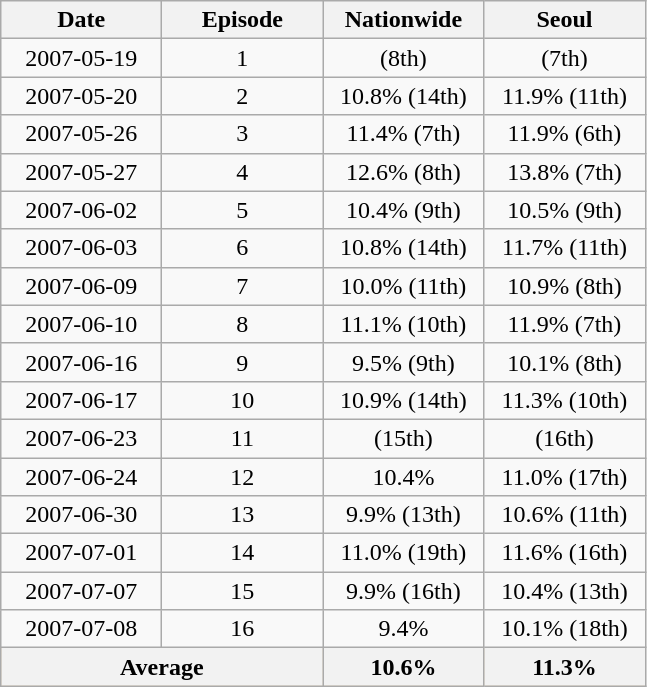<table class="wikitable">
<tr>
<th width=100>Date</th>
<th width=100>Episode</th>
<th width=100>Nationwide</th>
<th width=100>Seoul</th>
</tr>
<tr align=center>
<td>2007-05-19</td>
<td>1</td>
<td> (8th)</td>
<td> (7th)</td>
</tr>
<tr align=center>
<td>2007-05-20</td>
<td>2</td>
<td>10.8% (14th)</td>
<td>11.9% (11th)</td>
</tr>
<tr align=center>
<td>2007-05-26</td>
<td>3</td>
<td>11.4% (7th)</td>
<td>11.9% (6th)</td>
</tr>
<tr align=center>
<td>2007-05-27</td>
<td>4</td>
<td>12.6% (8th)</td>
<td>13.8% (7th)</td>
</tr>
<tr align=center>
<td>2007-06-02</td>
<td>5</td>
<td>10.4% (9th)</td>
<td>10.5% (9th)</td>
</tr>
<tr align=center>
<td>2007-06-03</td>
<td>6</td>
<td>10.8% (14th)</td>
<td>11.7% (11th)</td>
</tr>
<tr align=center>
<td>2007-06-09</td>
<td>7</td>
<td>10.0% (11th)</td>
<td>10.9% (8th)</td>
</tr>
<tr align=center>
<td>2007-06-10</td>
<td>8</td>
<td>11.1% (10th)</td>
<td>11.9% (7th)</td>
</tr>
<tr align=center>
<td>2007-06-16</td>
<td>9</td>
<td>9.5% (9th)</td>
<td>10.1% (8th)</td>
</tr>
<tr align=center>
<td>2007-06-17</td>
<td>10</td>
<td>10.9% (14th)</td>
<td>11.3% (10th)</td>
</tr>
<tr align=center>
<td>2007-06-23</td>
<td>11</td>
<td> (15th)</td>
<td> (16th)</td>
</tr>
<tr align=center>
<td>2007-06-24</td>
<td>12</td>
<td>10.4%</td>
<td>11.0% (17th)</td>
</tr>
<tr align=center>
<td>2007-06-30</td>
<td>13</td>
<td>9.9% (13th)</td>
<td>10.6% (11th)</td>
</tr>
<tr align=center>
<td>2007-07-01</td>
<td>14</td>
<td>11.0% (19th)</td>
<td>11.6% (16th)</td>
</tr>
<tr align=center>
<td>2007-07-07</td>
<td>15</td>
<td>9.9% (16th)</td>
<td>10.4% (13th)</td>
</tr>
<tr align=center>
<td>2007-07-08</td>
<td>16</td>
<td>9.4%</td>
<td>10.1% (18th)</td>
</tr>
<tr align="center" style="background:#ffdead;">
<th colspan=2>Average</th>
<th>10.6%</th>
<th>11.3%</th>
</tr>
</table>
